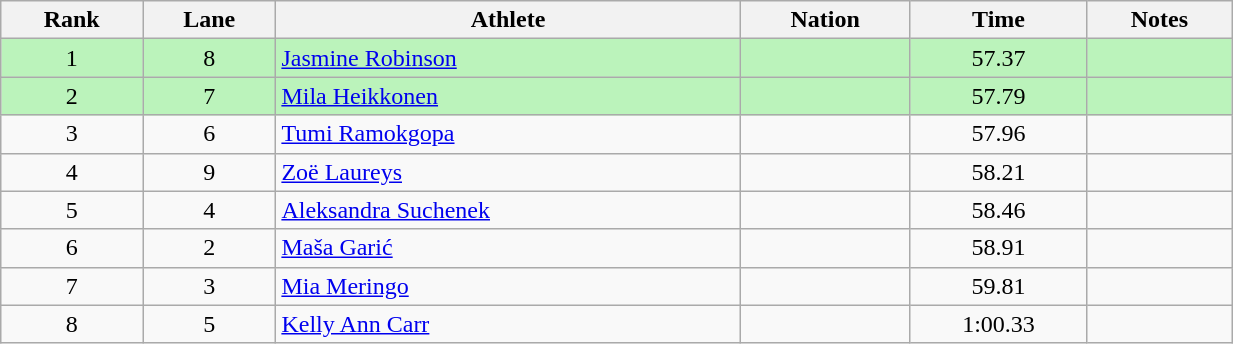<table class="wikitable sortable" style="text-align:center;width: 65%;">
<tr>
<th scope="col">Rank</th>
<th scope="col">Lane</th>
<th scope="col">Athlete</th>
<th scope="col">Nation</th>
<th scope="col">Time</th>
<th scope="col">Notes</th>
</tr>
<tr bgcolor=bbf3bb>
<td>1</td>
<td>8</td>
<td align=left><a href='#'>Jasmine Robinson</a></td>
<td align=left></td>
<td>57.37</td>
<td></td>
</tr>
<tr bgcolor=bbf3bb>
<td>2</td>
<td>7</td>
<td align=left><a href='#'>Mila Heikkonen</a></td>
<td align=left></td>
<td>57.79</td>
<td></td>
</tr>
<tr>
<td>3</td>
<td>6</td>
<td align=left><a href='#'>Tumi Ramokgopa</a></td>
<td align=left></td>
<td>57.96</td>
<td></td>
</tr>
<tr>
<td>4</td>
<td>9</td>
<td align=left><a href='#'>Zoë Laureys</a></td>
<td align=left></td>
<td>58.21</td>
<td></td>
</tr>
<tr>
<td>5</td>
<td>4</td>
<td align=left><a href='#'>Aleksandra Suchenek</a></td>
<td align=left></td>
<td>58.46</td>
<td></td>
</tr>
<tr>
<td>6</td>
<td>2</td>
<td align=left><a href='#'>Maša Garić</a></td>
<td align=left></td>
<td>58.91</td>
<td></td>
</tr>
<tr>
<td>7</td>
<td>3</td>
<td align=left><a href='#'>Mia Meringo</a></td>
<td align=left></td>
<td>59.81</td>
<td></td>
</tr>
<tr>
<td>8</td>
<td>5</td>
<td align=left><a href='#'>Kelly Ann Carr</a></td>
<td align=left></td>
<td>1:00.33</td>
<td></td>
</tr>
</table>
